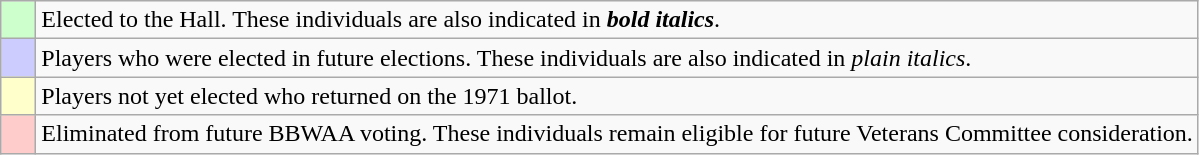<table class="wikitable">
<tr>
<td bgcolor="#ccffcc">    </td>
<td>Elected to the Hall. These individuals are also indicated in <strong><em>bold italics</em></strong>.</td>
</tr>
<tr>
<td bgcolor="#ccccff">    </td>
<td>Players who were elected in future elections. These individuals are also indicated in <em>plain italics</em>.</td>
</tr>
<tr>
<td bgcolor="#ffffcc">    </td>
<td>Players not yet elected who returned on the 1971 ballot.</td>
</tr>
<tr>
<td bgcolor="#ffcccc">    </td>
<td>Eliminated from future BBWAA voting. These individuals remain eligible for future Veterans Committee consideration.</td>
</tr>
</table>
